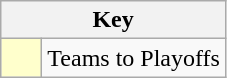<table class="wikitable" style="text-align: center;">
<tr>
<th colspan=2>Key</th>
</tr>
<tr>
<td style="background:#ffffcc; width:20px;"></td>
<td align=left>Teams to Playoffs</td>
</tr>
</table>
